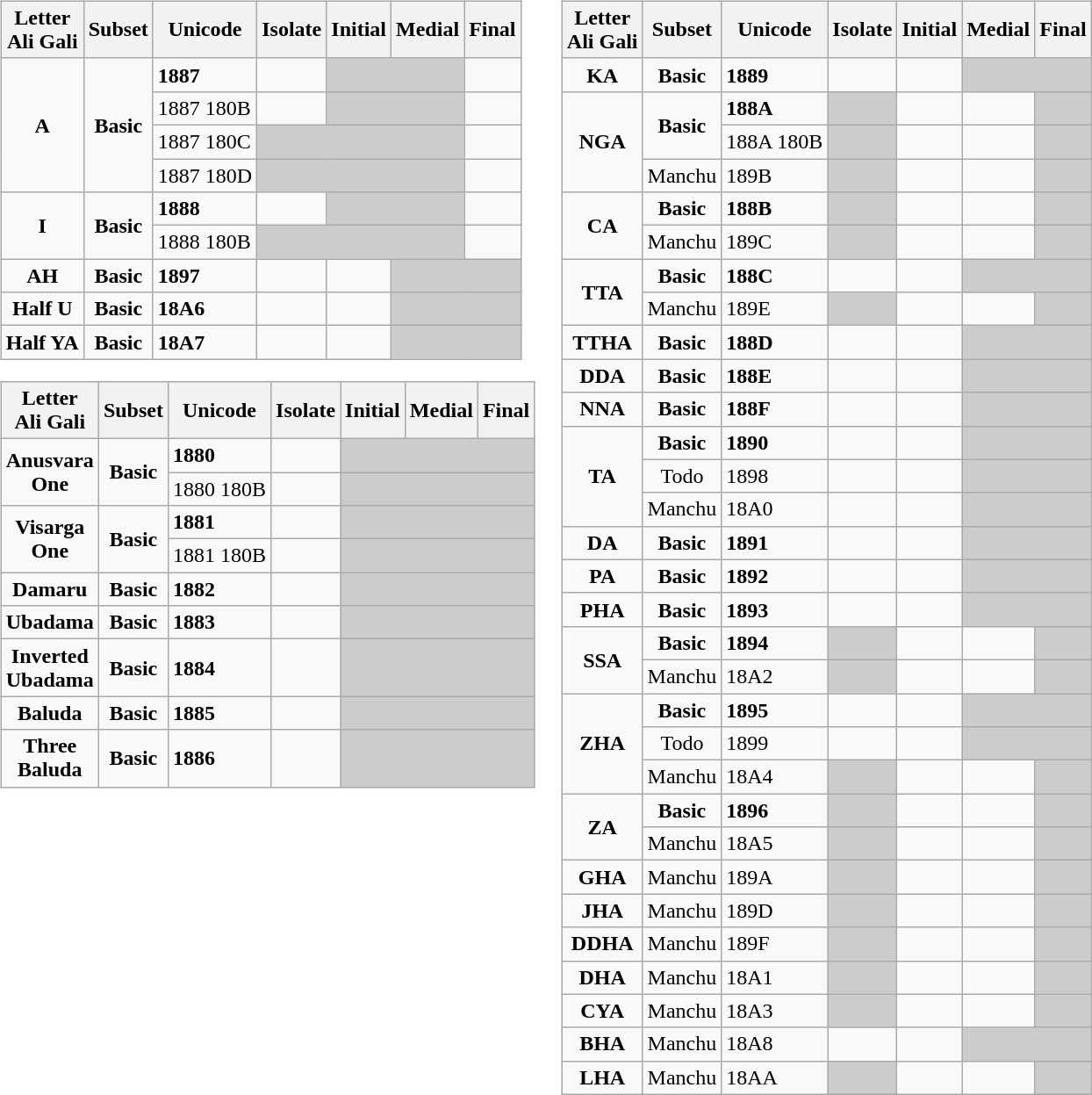<table>
<tr valign="top">
<td><br><table class="wikitable">
<tr>
<th>Letter<br>Ali Gali</th>
<th>Subset</th>
<th>Unicode</th>
<th>Isolate</th>
<th>Initial</th>
<th>Medial</th>
<th>Final</th>
</tr>
<tr>
<td rowspan="4" align="center"><strong>A</strong></td>
<td rowspan="4" align="center"><strong>Basic</strong></td>
<td><strong>1887</strong></td>
<td style="text-align: center"></td>
<td colspan="2" style="background-color: #CCCCCC"></td>
<td style="text-align: center"></td>
</tr>
<tr>
<td>1887 180B</td>
<td style="text-align: center"></td>
<td colspan="2" style="background-color: #CCCCCC"></td>
<td style="text-align: center"></td>
</tr>
<tr>
<td>1887 180C</td>
<td colspan="3" style="background-color: #CCCCCC"></td>
<td style="text-align: center"></td>
</tr>
<tr>
<td>1887 180D</td>
<td colspan="3" style="background-color: #CCCCCC"></td>
<td style="text-align: center"></td>
</tr>
<tr>
<td rowspan="2" align="center"><strong>I</strong></td>
<td rowspan="2" align="center"><strong>Basic</strong></td>
<td><strong>1888</strong></td>
<td style="text-align: center"></td>
<td colspan="2" style="background-color: #CCCCCC"></td>
<td style="text-align: center"></td>
</tr>
<tr>
<td>1888 180B</td>
<td colspan="3" style="background-color: #CCCCCC"></td>
<td style="text-align: center"></td>
</tr>
<tr>
<td align="center"><strong>AH</strong></td>
<td align="center"><strong>Basic</strong></td>
<td><strong>1897</strong></td>
<td style="text-align: center"></td>
<td style="text-align: center"></td>
<td colspan="2" style="background-color: #CCCCCC"></td>
</tr>
<tr>
<td align="center"><strong>Half U</strong></td>
<td align="center"><strong>Basic</strong></td>
<td><strong>18A6</strong></td>
<td style="text-align: center"></td>
<td style="text-align: center"></td>
<td colspan="2" style="background-color: #CCCCCC"></td>
</tr>
<tr>
<td align="center"><strong>Half YA</strong></td>
<td align="center"><strong>Basic</strong></td>
<td><strong>18A7</strong></td>
<td style="text-align: center"></td>
<td style="text-align: center"></td>
<td colspan="2" style="background-color: #CCCCCC"></td>
</tr>
</table>
<table class="wikitable">
<tr>
<th>Letter<br>Ali Gali</th>
<th>Subset</th>
<th>Unicode</th>
<th>Isolate</th>
<th>Initial</th>
<th>Medial</th>
<th>Final</th>
</tr>
<tr>
<td rowspan="2" align="center"><strong>Anusvara<br>One</strong></td>
<td rowspan="2" align="center"><strong>Basic</strong></td>
<td><strong>1880</strong></td>
<td style="text-align: center"></td>
<td colspan="3" style="background-color: #CCCCCC"></td>
</tr>
<tr>
<td>1880 180B</td>
<td style="text-align: center"></td>
<td colspan="3" style="background-color: #CCCCCC"></td>
</tr>
<tr>
<td rowspan="2" align="center"><strong>Visarga<br>One</strong></td>
<td rowspan="2" align="center"><strong>Basic</strong></td>
<td><strong>1881</strong></td>
<td style="text-align: center"></td>
<td colspan="3" style="background-color: #CCCCCC"></td>
</tr>
<tr>
<td>1881 180B</td>
<td style="text-align: center"></td>
<td colspan="3" style="background-color: #CCCCCC"></td>
</tr>
<tr>
<td align="center"><strong>Damaru</strong></td>
<td align="center"><strong>Basic</strong></td>
<td><strong>1882</strong></td>
<td style="text-align: center"></td>
<td colspan="3" style="background-color: #CCCCCC"></td>
</tr>
<tr>
<td align="center"><strong>Ubadama</strong></td>
<td align="center"><strong>Basic</strong></td>
<td><strong>1883</strong></td>
<td style="text-align: center"></td>
<td colspan="3" style="background-color: #CCCCCC"></td>
</tr>
<tr>
<td align="center"><strong>Inverted<br>Ubadama</strong></td>
<td align="center"><strong>Basic</strong></td>
<td><strong>1884</strong></td>
<td style="text-align: center"></td>
<td colspan="3" style="background-color: #CCCCCC"></td>
</tr>
<tr>
<td align="center"><strong>Baluda</strong></td>
<td align="center"><strong>Basic</strong></td>
<td><strong>1885</strong></td>
<td style="text-align: center"></td>
<td colspan="3" style="background-color: #CCCCCC"></td>
</tr>
<tr>
<td align="center"><strong>Three<br>Baluda</strong></td>
<td align="center"><strong>Basic</strong></td>
<td><strong>1886</strong></td>
<td style="text-align: center"></td>
<td colspan="3" style="background-color: #CCCCCC"></td>
</tr>
</table>
</td>
<td><br><table class="wikitable">
<tr>
<th>Letter<br>Ali Gali</th>
<th>Subset</th>
<th>Unicode</th>
<th>Isolate</th>
<th>Initial</th>
<th>Medial</th>
<th>Final</th>
</tr>
<tr>
<td align="center"><strong>KA</strong></td>
<td align="center"><strong>Basic</strong></td>
<td><strong>1889</strong></td>
<td style="text-align: center"></td>
<td style="text-align: center"></td>
<td colspan="2" style="background-color: #CCCCCC"></td>
</tr>
<tr>
<td rowspan="3" align="center"><strong>NGA</strong></td>
<td rowspan="2" align="center"><strong>Basic</strong></td>
<td><strong>188A</strong></td>
<td style="background-color: #CCCCCC"></td>
<td style="text-align: center"></td>
<td style="text-align: center"></td>
<td style="background-color: #CCCCCC"></td>
</tr>
<tr>
<td>188A 180B</td>
<td style="background-color: #CCCCCC"></td>
<td style="text-align: center"></td>
<td style="text-align: center"></td>
<td style="background-color: #CCCCCC"></td>
</tr>
<tr>
<td>Manchu</td>
<td>189B</td>
<td style="background-color: #CCCCCC"></td>
<td style="text-align: center"></td>
<td style="text-align: center"></td>
<td style="background-color: #CCCCCC"></td>
</tr>
<tr>
<td rowspan="2" align="center"><strong>CA</strong></td>
<td align="center"><strong>Basic</strong></td>
<td><strong>188B</strong></td>
<td style="background-color: #CCCCCC"></td>
<td style="text-align: center"></td>
<td style="text-align: center"></td>
<td style="background-color: #CCCCCC"></td>
</tr>
<tr>
<td>Manchu</td>
<td>189C</td>
<td style="background-color: #CCCCCC"></td>
<td style="text-align: center"></td>
<td style="text-align: center"></td>
<td style="background-color: #CCCCCC"></td>
</tr>
<tr>
<td rowspan="2" align="center"><strong>TTA</strong></td>
<td align="center"><strong>Basic</strong></td>
<td><strong>188C</strong></td>
<td style="text-align: center"></td>
<td style="text-align: center"></td>
<td colspan="2" style="background-color: #CCCCCC"></td>
</tr>
<tr>
<td>Manchu</td>
<td>189E</td>
<td style="background-color: #CCCCCC"></td>
<td style="text-align: center"></td>
<td style="text-align: center"></td>
<td style="background-color: #CCCCCC"></td>
</tr>
<tr>
<td align="center"><strong>TTHA</strong></td>
<td align="center"><strong>Basic</strong></td>
<td><strong>188D</strong></td>
<td style="text-align: center"></td>
<td style="text-align: center"></td>
<td colspan="2" style="background-color: #CCCCCC"></td>
</tr>
<tr>
<td align="center"><strong>DDA</strong></td>
<td align="center"><strong>Basic</strong></td>
<td><strong>188E</strong></td>
<td style="text-align: center"></td>
<td style="text-align: center"></td>
<td colspan="2" style="background-color: #CCCCCC"></td>
</tr>
<tr>
<td align="center"><strong>NNA</strong></td>
<td align="center"><strong>Basic</strong></td>
<td><strong>188F</strong></td>
<td style="text-align: center"></td>
<td style="text-align: center"></td>
<td colspan="2" style="background-color: #CCCCCC"></td>
</tr>
<tr>
<td rowspan="3" align="center"><strong>TA</strong></td>
<td align="center"><strong>Basic</strong></td>
<td><strong>1890</strong></td>
<td style="text-align: center"></td>
<td style="text-align: center"></td>
<td colspan="2" style="background-color: #CCCCCC"></td>
</tr>
<tr>
<td align="center">Todo</td>
<td>1898</td>
<td style="text-align: center"></td>
<td style="text-align: center"></td>
<td colspan="2" style="background-color: #CCCCCC"></td>
</tr>
<tr>
<td align="center">Manchu</td>
<td>18A0</td>
<td style="text-align: center"></td>
<td style="text-align: center"></td>
<td colspan="2" style="background-color: #CCCCCC"></td>
</tr>
<tr>
<td align="center"><strong>DA</strong></td>
<td align="center"><strong>Basic</strong></td>
<td><strong>1891</strong></td>
<td style="text-align: center"></td>
<td style="text-align: center"></td>
<td colspan="2" style="background-color: #CCCCCC"></td>
</tr>
<tr>
<td align="center"><strong>PA</strong></td>
<td align="center"><strong>Basic</strong></td>
<td><strong>1892</strong></td>
<td style="text-align: center"></td>
<td style="text-align: center"></td>
<td colspan="2" style="background-color: #CCCCCC"></td>
</tr>
<tr>
<td align="center"><strong>PHA</strong></td>
<td align="center"><strong>Basic</strong></td>
<td><strong>1893</strong></td>
<td style="text-align: center"></td>
<td style="text-align: center"></td>
<td colspan="2" style="background-color: #CCCCCC"></td>
</tr>
<tr>
<td rowspan="2" align="center"><strong>SSA</strong></td>
<td align="center"><strong>Basic</strong></td>
<td><strong>1894</strong></td>
<td style="background-color: #CCCCCC"></td>
<td style="text-align: center"></td>
<td style="text-align: center"></td>
<td style="background-color: #CCCCCC"></td>
</tr>
<tr>
<td align="center">Manchu</td>
<td>18A2</td>
<td style="background-color: #CCCCCC"></td>
<td style="text-align: center"></td>
<td style="text-align: center"></td>
<td style="background-color: #CCCCCC"></td>
</tr>
<tr>
<td rowspan="3" align="center"><strong>ZHA</strong></td>
<td align="center"><strong>Basic</strong></td>
<td><strong>1895</strong></td>
<td style="text-align: center"></td>
<td style="text-align: center"></td>
<td colspan="2" style="background-color: #CCCCCC"></td>
</tr>
<tr>
<td align="center">Todo</td>
<td>1899</td>
<td style="text-align: center"></td>
<td style="text-align: center"></td>
<td colspan="2" style="background-color: #CCCCCC"></td>
</tr>
<tr>
<td>Manchu</td>
<td>18A4</td>
<td style="background-color: #CCCCCC"></td>
<td style="text-align: center"></td>
<td style="text-align: center"></td>
<td style="background-color: #CCCCCC"></td>
</tr>
<tr>
<td rowspan="2" align="center"><strong>ZA</strong></td>
<td align="center"><strong>Basic</strong></td>
<td><strong>1896</strong></td>
<td style="background-color: #CCCCCC"></td>
<td style="text-align: center"></td>
<td style="text-align: center"></td>
<td style="background-color: #CCCCCC"></td>
</tr>
<tr>
<td>Manchu</td>
<td>18A5</td>
<td style="background-color: #CCCCCC"></td>
<td style="text-align: center"></td>
<td style="text-align: center"></td>
<td style="background-color: #CCCCCC"></td>
</tr>
<tr>
<td align="center"><strong>GHA</strong></td>
<td align="center">Manchu</td>
<td>189A</td>
<td style="background-color: #CCCCCC"></td>
<td style="text-align: center"></td>
<td style="text-align: center"></td>
<td style="background-color: #CCCCCC"></td>
</tr>
<tr>
<td align="center"><strong>JHA</strong></td>
<td align="center">Manchu</td>
<td>189D</td>
<td style="background-color: #CCCCCC"></td>
<td style="text-align: center"></td>
<td style="text-align: center"></td>
<td style="background-color: #CCCCCC"></td>
</tr>
<tr>
<td align="center"><strong>DDHA</strong></td>
<td align="center">Manchu</td>
<td>189F</td>
<td style="background-color: #CCCCCC"></td>
<td style="text-align: center"></td>
<td style="text-align: center"></td>
<td style="background-color: #CCCCCC"></td>
</tr>
<tr>
<td align="center"><strong>DHA</strong></td>
<td align="center">Manchu</td>
<td>18A1</td>
<td style="background-color: #CCCCCC"></td>
<td style="text-align: center"></td>
<td style="text-align: center"></td>
<td style="background-color: #CCCCCC"></td>
</tr>
<tr>
<td align="center"><strong>CYA</strong></td>
<td align="center">Manchu</td>
<td>18A3</td>
<td style="background-color: #CCCCCC"></td>
<td style="text-align: center"></td>
<td style="text-align: center"></td>
<td style="background-color: #CCCCCC"></td>
</tr>
<tr>
<td align="center"><strong>BHA</strong></td>
<td align="center">Manchu</td>
<td>18A8</td>
<td style="text-align: center"></td>
<td style="text-align: center"></td>
<td colspan="2" style="background-color: #CCCCCC"></td>
</tr>
<tr>
<td align="center"><strong>LHA</strong></td>
<td align="center">Manchu</td>
<td>18AA</td>
<td style="background-color: #CCCCCC"></td>
<td style="text-align: center"></td>
<td style="text-align: center"></td>
<td style="background-color: #CCCCCC"></td>
</tr>
</table>
</td>
</tr>
</table>
